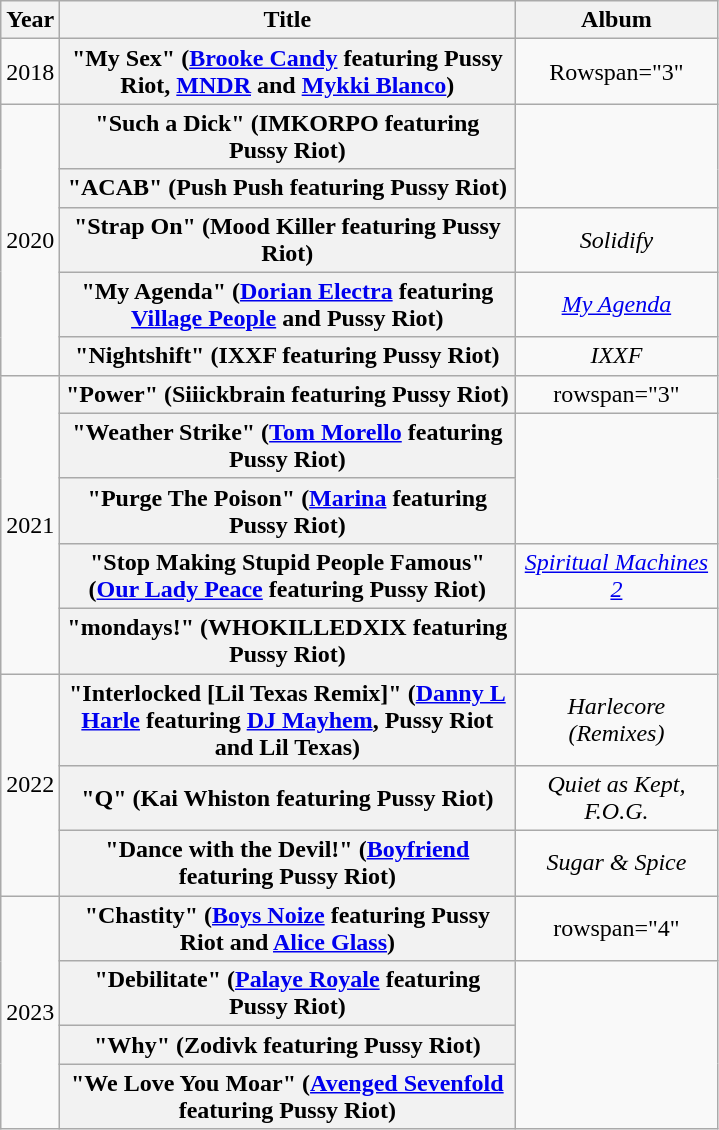<table class="wikitable plainrowheaders" style="text-align:center;">
<tr>
<th scope="col" style="width:2em;">Year</th>
<th scope="col" style="width:18.5em;">Title</th>
<th scope="col" style="width:8em; style="background: #ececec; color: #2C2C2C;">Album</th>
</tr>
<tr>
<td>2018</td>
<th scope="row">"My Sex" <span>(<a href='#'>Brooke Candy</a> featuring Pussy Riot, <a href='#'>MNDR</a> and <a href='#'>Mykki Blanco</a>)</span></th>
<td>Rowspan="3" </td>
</tr>
<tr>
<td rowspan="5">2020</td>
<th scope="row">"Such a Dick" <span>(IMKORPO featuring Pussy Riot)</span></th>
</tr>
<tr>
<th scope="row">"ACAB" <span>(Push Push featuring Pussy Riot)</span></th>
</tr>
<tr>
<th scope="row">"Strap On" <span>(Mood Killer featuring Pussy Riot)</span></th>
<td><em>Solidify</em></td>
</tr>
<tr>
<th scope="row">"My Agenda" <span>(<a href='#'>Dorian Electra</a> featuring <a href='#'>Village People</a> and Pussy Riot)</span></th>
<td><em><a href='#'>My Agenda</a></em></td>
</tr>
<tr>
<th scope="row">"Nightshift" <span>(IXXF featuring Pussy Riot)</span></th>
<td><em>IXXF</em></td>
</tr>
<tr>
<td rowspan="5">2021</td>
<th scope="row">"Power" <span>(Siiickbrain featuring Pussy Riot)</span></th>
<td>rowspan="3" </td>
</tr>
<tr>
<th scope="row">"Weather Strike" <span>(<a href='#'>Tom Morello</a> featuring Pussy Riot)</span></th>
</tr>
<tr>
<th scope="row">"Purge The Poison" <span>(<a href='#'>Marina</a> featuring Pussy Riot)</span></th>
</tr>
<tr>
<th scope="row">"Stop Making Stupid People Famous" <span>(<a href='#'>Our Lady Peace</a> featuring Pussy Riot)</span></th>
<td><em><a href='#'>Spiritual Machines 2</a></em></td>
</tr>
<tr>
<th scope="row">"mondays!" <span>(WHOKILLEDXIX featuring Pussy Riot)</span></th>
<td></td>
</tr>
<tr>
<td rowspan="3">2022</td>
<th scope="row">"Interlocked [Lil Texas Remix]" <span>(<a href='#'>Danny L Harle</a> featuring <a href='#'>DJ Mayhem</a>, Pussy Riot and Lil Texas)</span></th>
<td><em>Harlecore (Remixes)</em></td>
</tr>
<tr>
<th scope="row">"Q" <span>(Kai Whiston featuring Pussy Riot)</span></th>
<td><em>Quiet as Kept, F.O.G.</em></td>
</tr>
<tr>
<th scope="row">"Dance with the Devil!" <span>(<a href='#'>Boyfriend</a> featuring Pussy Riot)</span></th>
<td><em>Sugar & Spice</em></td>
</tr>
<tr>
<td rowspan="4">2023</td>
<th scope="row">"Chastity" <span>(<a href='#'>Boys Noize</a> featuring Pussy Riot and <a href='#'>Alice Glass</a>)</span></th>
<td>rowspan="4" </td>
</tr>
<tr>
<th scope="row">"Debilitate" <span>(<a href='#'>Palaye Royale</a> featuring Pussy Riot)</span></th>
</tr>
<tr>
<th scope="row">"Why" <span>(Zodivk featuring Pussy Riot)</span></th>
</tr>
<tr>
<th scope="row">"We Love You Moar" <span>(<a href='#'>Avenged Sevenfold</a> featuring Pussy Riot)</span></th>
</tr>
</table>
